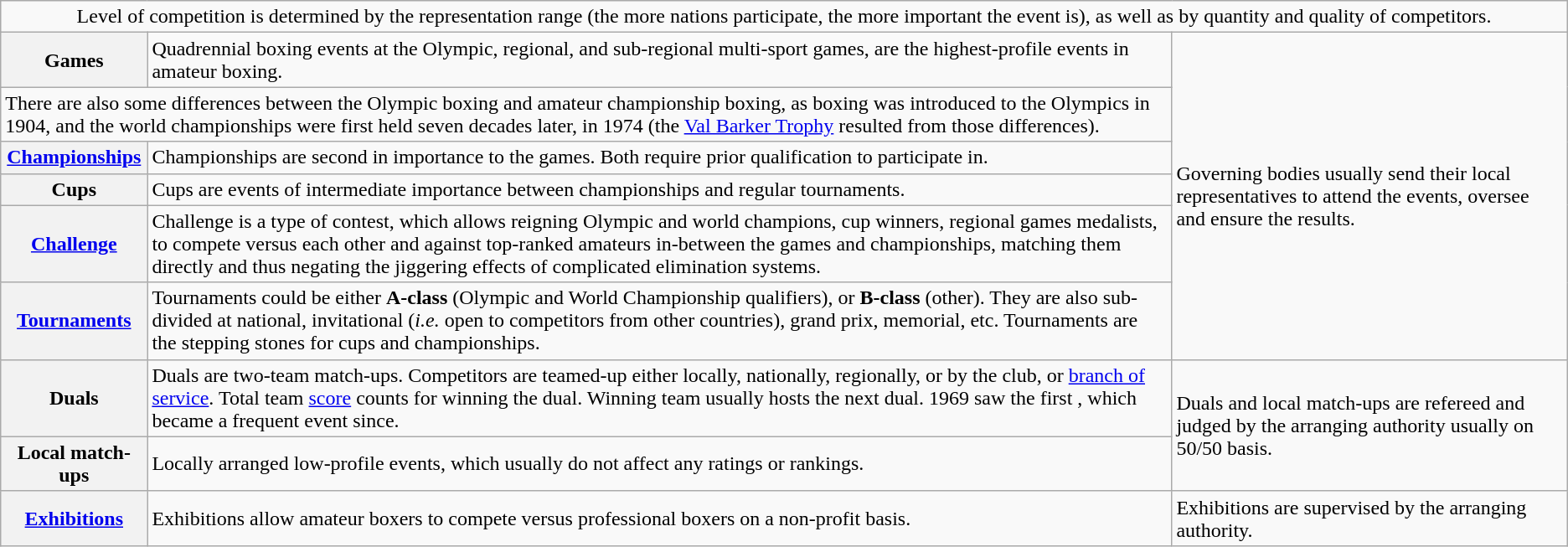<table class=wikitable>
<tr>
<td colspan=3 align=center>Level of competition is determined by the representation range (the more nations participate, the more important the event is), as well as by quantity and quality of competitors.</td>
</tr>
<tr>
<th>Games</th>
<td>Quadrennial boxing events at the Olympic, regional, and sub-regional multi-sport games, are the highest-profile events in amateur boxing.</td>
<td rowspan=6>Governing bodies usually send their local representatives to attend the events, oversee and ensure the results.</td>
</tr>
<tr>
<td colspan=2>There are also some differences between the Olympic boxing and amateur championship boxing, as boxing was introduced to the Olympics in 1904, and the world championships were first held seven decades later, in 1974 (the <a href='#'>Val Barker Trophy</a> resulted from those differences).</td>
</tr>
<tr>
<th><a href='#'>Championships</a></th>
<td>Championships are second in importance to the games. Both require prior qualification to participate in.</td>
</tr>
<tr>
<th>Cups</th>
<td>Cups are events of intermediate importance between championships and regular tournaments.</td>
</tr>
<tr>
<th><a href='#'>Challenge</a></th>
<td>Challenge is a type of contest, which allows reigning Olympic and world champions, cup winners, regional games medalists, to compete versus each other and against top-ranked amateurs in-between the games and championships, matching them directly and thus negating the jiggering effects of complicated elimination systems.</td>
</tr>
<tr>
<th><a href='#'>Tournaments</a></th>
<td>Tournaments could be either <strong>A-class</strong> (Olympic and World Championship qualifiers), or <strong>B-class</strong> (other). They are also sub-divided at national, invitational (<em>i.e.</em> open to competitors from other countries), grand prix, memorial, etc. Tournaments are the stepping stones for cups and championships.</td>
</tr>
<tr>
<th>Duals</th>
<td>Duals are two-team match-ups. Competitors are teamed-up either locally, nationally, regionally, or by the club, or <a href='#'>branch of service</a>. Total team <a href='#'>score</a> counts for winning the dual. Winning team usually hosts the next dual. 1969 saw the first , which became a frequent event since.</td>
<td rowspan=2>Duals and local match-ups are refereed and judged by the arranging authority usually on 50/50 basis.</td>
</tr>
<tr>
<th>Local match-ups</th>
<td>Locally arranged low-profile events, which usually do not affect any ratings or rankings.</td>
</tr>
<tr>
<th><a href='#'>Exhibitions</a></th>
<td>Exhibitions allow amateur boxers to compete versus professional boxers on a non-profit basis.</td>
<td>Exhibitions are supervised by the arranging authority.</td>
</tr>
</table>
